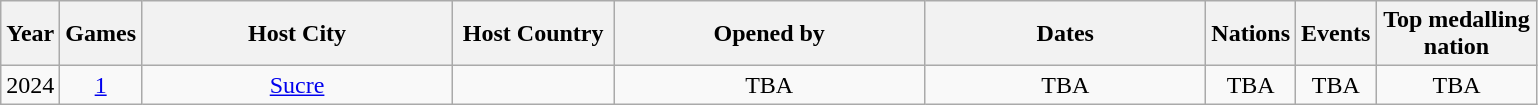<table class="wikitable" style="text-align:center">
<tr>
<th width=20>Year</th>
<th width=20>Games</th>
<th width=200>Host City</th>
<th width=100>Host  Country</th>
<th width=200>Opened by</th>
<th width=180>Dates</th>
<th width=20>Nations</th>
<th width=20>Events</th>
<th width=100>Top medalling<br>nation</th>
</tr>
<tr b>
<td>2024</td>
<td><a href='#'>1</a></td>
<td><a href='#'>Sucre</a></td>
<td align="left"></td>
<td>TBA</td>
<td>TBA</td>
<td>TBA</td>
<td>TBA</td>
<td>TBA</td>
</tr>
</table>
